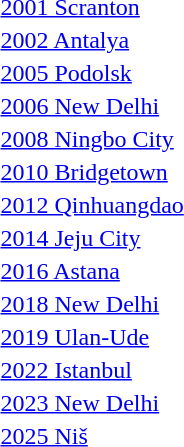<table>
<tr>
<td rowspan=2><a href='#'>2001 Scranton</a></td>
<td rowspan=2></td>
<td rowspan=2></td>
<td></td>
</tr>
<tr>
<td></td>
</tr>
<tr>
<td rowspan=2><a href='#'>2002 Antalya</a></td>
<td rowspan=2></td>
<td rowspan=2></td>
<td></td>
</tr>
<tr>
<td></td>
</tr>
<tr>
<td rowspan=2><a href='#'>2005 Podolsk</a></td>
<td rowspan=2></td>
<td rowspan=2></td>
<td></td>
</tr>
<tr>
<td></td>
</tr>
<tr>
<td rowspan=2><a href='#'>2006 New Delhi</a></td>
<td rowspan=2></td>
<td rowspan=2></td>
<td></td>
</tr>
<tr>
<td></td>
</tr>
<tr>
<td rowspan=2><a href='#'>2008 Ningbo City</a></td>
<td rowspan=2></td>
<td rowspan=2></td>
<td></td>
</tr>
<tr>
<td></td>
</tr>
<tr>
<td rowspan=2><a href='#'>2010 Bridgetown</a></td>
<td rowspan=2></td>
<td rowspan=2></td>
<td></td>
</tr>
<tr>
<td></td>
</tr>
<tr>
<td rowspan=2><a href='#'>2012 Qinhuangdao</a></td>
<td rowspan=2></td>
<td rowspan=2></td>
<td></td>
</tr>
<tr>
<td></td>
</tr>
<tr>
<td rowspan=2><a href='#'>2014 Jeju City</a></td>
<td rowspan=2></td>
<td rowspan=2></td>
<td></td>
</tr>
<tr>
<td></td>
</tr>
<tr>
<td rowspan=2><a href='#'>2016 Astana</a></td>
<td rowspan=2></td>
<td rowspan=2></td>
<td></td>
</tr>
<tr>
<td></td>
</tr>
<tr>
<td rowspan=2><a href='#'>2018 New Delhi</a></td>
<td rowspan=2></td>
<td rowspan=2></td>
<td></td>
</tr>
<tr>
<td></td>
</tr>
<tr>
<td rowspan=2><a href='#'>2019 Ulan-Ude</a></td>
<td rowspan=2></td>
<td rowspan=2></td>
<td></td>
</tr>
<tr>
<td></td>
</tr>
<tr>
<td rowspan=2><a href='#'>2022 Istanbul</a></td>
<td rowspan=2></td>
<td rowspan=2></td>
<td></td>
</tr>
<tr>
<td></td>
</tr>
<tr>
<td rowspan=2><a href='#'>2023 New Delhi</a></td>
<td rowspan=2></td>
<td rowspan=2></td>
<td></td>
</tr>
<tr>
<td></td>
</tr>
<tr>
<td rowspan=2><a href='#'>2025 Niš</a></td>
<td rowspan=2></td>
<td rowspan=2></td>
<td></td>
</tr>
<tr>
<td></td>
</tr>
</table>
